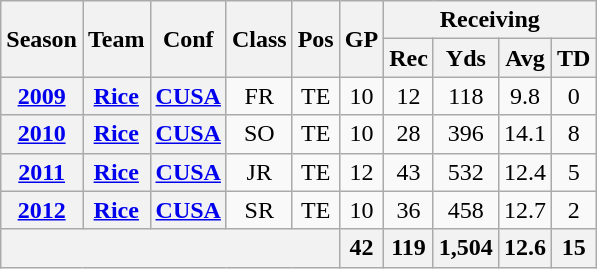<table class="wikitable" style="text-align: center;">
<tr>
<th rowspan="2">Season</th>
<th rowspan="2">Team</th>
<th rowspan="2">Conf</th>
<th rowspan="2">Class</th>
<th rowspan="2">Pos</th>
<th rowspan="2">GP</th>
<th colspan="4">Receiving</th>
</tr>
<tr>
<th>Rec</th>
<th>Yds</th>
<th>Avg</th>
<th>TD</th>
</tr>
<tr>
<th><a href='#'>2009</a></th>
<th><a href='#'>Rice</a></th>
<th><a href='#'>CUSA</a></th>
<td>FR</td>
<td>TE</td>
<td>10</td>
<td>12</td>
<td>118</td>
<td>9.8</td>
<td>0</td>
</tr>
<tr>
<th><a href='#'>2010</a></th>
<th><a href='#'>Rice</a></th>
<th><a href='#'>CUSA</a></th>
<td>SO</td>
<td>TE</td>
<td>10</td>
<td>28</td>
<td>396</td>
<td>14.1</td>
<td>8</td>
</tr>
<tr>
<th><a href='#'>2011</a></th>
<th><a href='#'>Rice</a></th>
<th><a href='#'>CUSA</a></th>
<td>JR</td>
<td>TE</td>
<td>12</td>
<td>43</td>
<td>532</td>
<td>12.4</td>
<td>5</td>
</tr>
<tr>
<th><a href='#'>2012</a></th>
<th><a href='#'>Rice</a></th>
<th><a href='#'>CUSA</a></th>
<td>SR</td>
<td>TE</td>
<td>10</td>
<td>36</td>
<td>458</td>
<td>12.7</td>
<td>2</td>
</tr>
<tr>
<th colspan="5"></th>
<th>42</th>
<th>119</th>
<th>1,504</th>
<th>12.6</th>
<th>15</th>
</tr>
</table>
